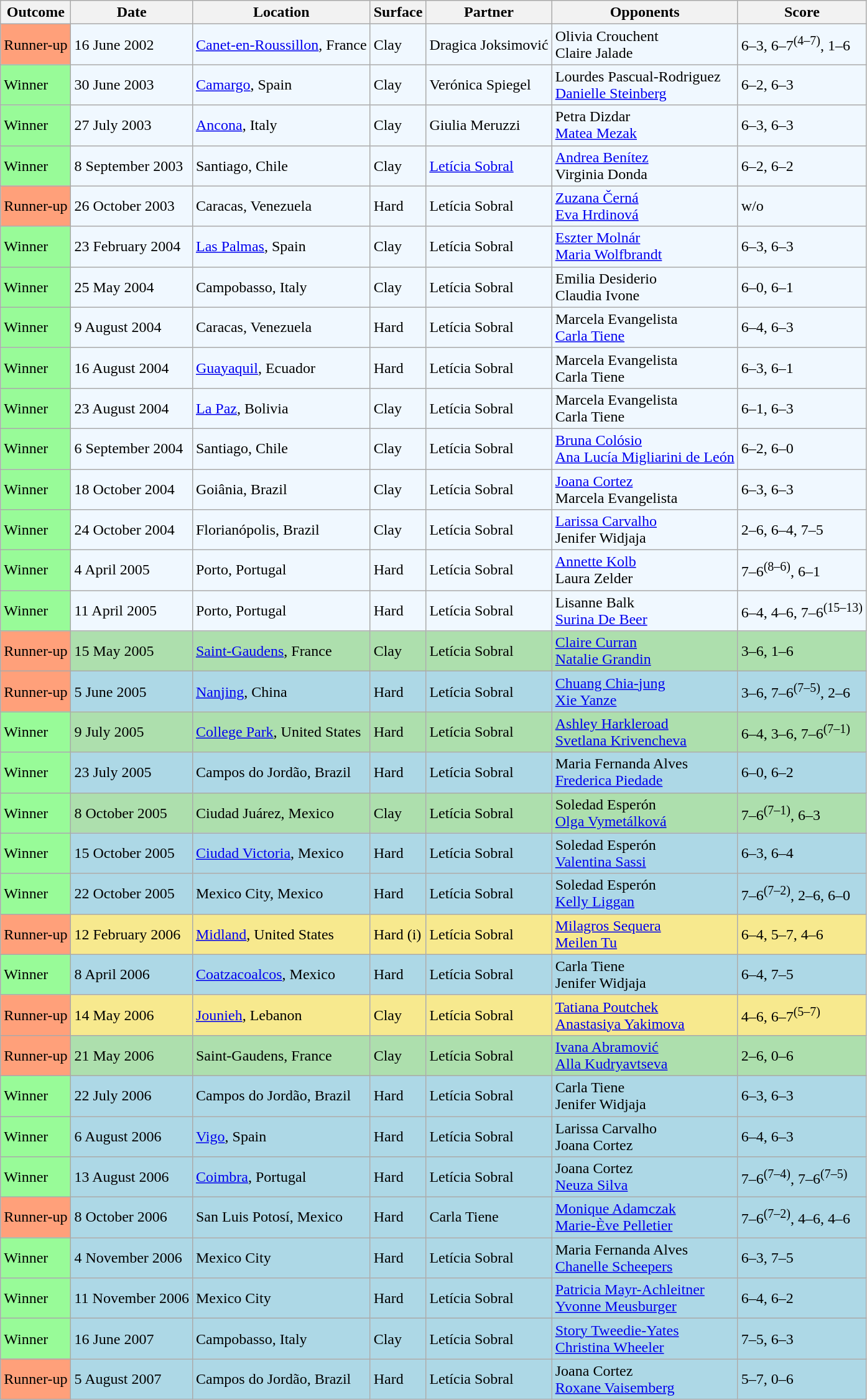<table class="sortable wikitable">
<tr>
<th>Outcome</th>
<th>Date</th>
<th>Location</th>
<th>Surface</th>
<th>Partner</th>
<th>Opponents</th>
<th class="unsortable">Score</th>
</tr>
<tr style="background:#f0f8ff;">
<td bgcolor="FFA07A">Runner-up</td>
<td>16 June 2002</td>
<td><a href='#'>Canet-en-Roussillon</a>, France</td>
<td>Clay</td>
<td> Dragica Joksimović</td>
<td> Olivia Crouchent <br>  Claire Jalade</td>
<td>6–3, 6–7<sup>(4–7)</sup>, 1–6</td>
</tr>
<tr style="background:#f0f8ff;">
<td bgcolor="98FB98">Winner</td>
<td>30 June 2003</td>
<td><a href='#'>Camargo</a>, Spain</td>
<td>Clay</td>
<td> Verónica Spiegel</td>
<td> Lourdes Pascual-Rodriguez <br>  <a href='#'>Danielle Steinberg</a></td>
<td>6–2, 6–3</td>
</tr>
<tr style="background:#f0f8ff;">
<td bgcolor="98FB98">Winner</td>
<td>27 July 2003</td>
<td><a href='#'>Ancona</a>, Italy</td>
<td>Clay</td>
<td> Giulia Meruzzi</td>
<td> Petra Dizdar <br>  <a href='#'>Matea Mezak</a></td>
<td>6–3, 6–3</td>
</tr>
<tr style="background:#f0f8ff;">
<td bgcolor="98FB98">Winner</td>
<td>8 September 2003</td>
<td>Santiago, Chile</td>
<td>Clay</td>
<td> <a href='#'>Letícia Sobral</a></td>
<td> <a href='#'>Andrea Benítez</a> <br>  Virginia Donda</td>
<td>6–2, 6–2</td>
</tr>
<tr style="background:#f0f8ff;">
<td bgcolor="FFA07A">Runner-up</td>
<td>26 October 2003</td>
<td>Caracas, Venezuela</td>
<td>Hard</td>
<td> Letícia Sobral</td>
<td> <a href='#'>Zuzana Černá</a> <br>  <a href='#'>Eva Hrdinová</a></td>
<td>w/o</td>
</tr>
<tr style="background:#f0f8ff;">
<td bgcolor="98FB98">Winner</td>
<td>23 February 2004</td>
<td><a href='#'>Las Palmas</a>, Spain</td>
<td>Clay</td>
<td> Letícia Sobral</td>
<td> <a href='#'>Eszter Molnár</a> <br>  <a href='#'>Maria Wolfbrandt</a></td>
<td>6–3, 6–3</td>
</tr>
<tr style="background:#f0f8ff;">
<td bgcolor="98FB98">Winner</td>
<td>25 May 2004</td>
<td>Campobasso, Italy</td>
<td>Clay</td>
<td> Letícia Sobral</td>
<td> Emilia Desiderio <br>  Claudia Ivone</td>
<td>6–0, 6–1</td>
</tr>
<tr style="background:#f0f8ff;">
<td bgcolor="98FB98">Winner</td>
<td>9 August 2004</td>
<td>Caracas, Venezuela</td>
<td>Hard</td>
<td> Letícia Sobral</td>
<td> Marcela Evangelista <br>  <a href='#'>Carla Tiene</a></td>
<td>6–4, 6–3</td>
</tr>
<tr style="background:#f0f8ff;">
<td bgcolor="98FB98">Winner</td>
<td>16 August 2004</td>
<td><a href='#'>Guayaquil</a>, Ecuador</td>
<td>Hard</td>
<td> Letícia Sobral</td>
<td> Marcela Evangelista <br>  Carla Tiene</td>
<td>6–3, 6–1</td>
</tr>
<tr style="background:#f0f8ff;">
<td bgcolor="98FB98">Winner</td>
<td>23 August 2004</td>
<td><a href='#'>La Paz</a>, Bolivia</td>
<td>Clay</td>
<td> Letícia Sobral</td>
<td> Marcela Evangelista <br>  Carla Tiene</td>
<td>6–1, 6–3</td>
</tr>
<tr style="background:#f0f8ff;">
<td bgcolor="98FB98">Winner</td>
<td>6 September 2004</td>
<td>Santiago, Chile</td>
<td>Clay</td>
<td> Letícia Sobral</td>
<td> <a href='#'>Bruna Colósio</a> <br>  <a href='#'>Ana Lucía Migliarini de León</a></td>
<td>6–2, 6–0</td>
</tr>
<tr style="background:#f0f8ff;">
<td bgcolor="98FB98">Winner</td>
<td>18 October 2004</td>
<td>Goiânia, Brazil</td>
<td>Clay</td>
<td> Letícia Sobral</td>
<td> <a href='#'>Joana Cortez</a> <br>  Marcela Evangelista</td>
<td>6–3, 6–3</td>
</tr>
<tr style="background:#f0f8ff;">
<td bgcolor="98FB98">Winner</td>
<td>24 October 2004</td>
<td>Florianópolis, Brazil</td>
<td>Clay</td>
<td> Letícia Sobral</td>
<td> <a href='#'>Larissa Carvalho</a> <br>  Jenifer Widjaja</td>
<td>2–6, 6–4, 7–5</td>
</tr>
<tr style="background:#f0f8ff;">
<td bgcolor="98FB98">Winner</td>
<td>4 April 2005</td>
<td>Porto, Portugal</td>
<td>Hard</td>
<td> Letícia Sobral</td>
<td> <a href='#'>Annette Kolb</a> <br>  Laura Zelder</td>
<td>7–6<sup>(8–6)</sup>, 6–1</td>
</tr>
<tr style="background:#f0f8ff;">
<td bgcolor="98FB98">Winner</td>
<td>11 April 2005</td>
<td>Porto, Portugal</td>
<td>Hard</td>
<td> Letícia Sobral</td>
<td> Lisanne Balk <br>  <a href='#'>Surina De Beer</a></td>
<td>6–4, 4–6, 7–6<sup>(15–13)</sup></td>
</tr>
<tr style="background:#addfad;">
<td style="background:#ffa07a;">Runner-up</td>
<td>15 May 2005</td>
<td><a href='#'>Saint-Gaudens</a>, France</td>
<td>Clay</td>
<td> Letícia Sobral</td>
<td> <a href='#'>Claire Curran</a> <br>  <a href='#'>Natalie Grandin</a></td>
<td>3–6, 1–6</td>
</tr>
<tr style="background:lightblue;">
<td style="background:#ffa07a;">Runner-up</td>
<td>5 June 2005</td>
<td><a href='#'>Nanjing</a>, China</td>
<td>Hard</td>
<td> Letícia Sobral</td>
<td> <a href='#'>Chuang Chia-jung</a> <br>  <a href='#'>Xie Yanze</a></td>
<td>3–6, 7–6<sup>(7–5)</sup>, 2–6</td>
</tr>
<tr style="background:#addfad;">
<td bgcolor="98FB98">Winner</td>
<td>9 July 2005</td>
<td><a href='#'>College Park</a>, United States</td>
<td>Hard</td>
<td> Letícia Sobral</td>
<td> <a href='#'>Ashley Harkleroad</a> <br>  <a href='#'>Svetlana Krivencheva</a></td>
<td>6–4, 3–6, 7–6<sup>(7–1)</sup></td>
</tr>
<tr style="background:lightblue;">
<td bgcolor="98FB98">Winner</td>
<td>23 July 2005</td>
<td>Campos do Jordão, Brazil</td>
<td>Hard</td>
<td> Letícia Sobral</td>
<td> Maria Fernanda Alves <br>  <a href='#'>Frederica Piedade</a></td>
<td>6–0, 6–2</td>
</tr>
<tr style="background:#addfad;">
<td bgcolor="98FB98">Winner</td>
<td>8 October 2005</td>
<td>Ciudad Juárez, Mexico</td>
<td>Clay</td>
<td> Letícia Sobral</td>
<td> Soledad Esperón <br>  <a href='#'>Olga Vymetálková</a></td>
<td>7–6<sup>(7–1)</sup>, 6–3</td>
</tr>
<tr bgcolor=lightblue>
<td bgcolor="98FB98">Winner</td>
<td>15 October 2005</td>
<td><a href='#'>Ciudad Victoria</a>, Mexico</td>
<td>Hard</td>
<td> Letícia Sobral</td>
<td> Soledad Esperón <br>  <a href='#'>Valentina Sassi</a></td>
<td>6–3, 6–4</td>
</tr>
<tr bgcolor=lightblue>
<td bgcolor="98FB98">Winner</td>
<td>22 October 2005</td>
<td>Mexico City, Mexico</td>
<td>Hard</td>
<td> Letícia Sobral</td>
<td> Soledad Esperón <br>  <a href='#'>Kelly Liggan</a></td>
<td>7–6<sup>(7–2)</sup>, 2–6, 6–0</td>
</tr>
<tr style="background:#f7e98e;">
<td style="background:#ffa07a;">Runner-up</td>
<td>12 February 2006</td>
<td><a href='#'>Midland</a>, United States</td>
<td>Hard (i)</td>
<td> Letícia Sobral</td>
<td> <a href='#'>Milagros Sequera</a> <br>  <a href='#'>Meilen Tu</a></td>
<td>6–4, 5–7, 4–6</td>
</tr>
<tr style="background:lightblue;">
<td bgcolor="98FB98">Winner</td>
<td>8 April 2006</td>
<td><a href='#'>Coatzacoalcos</a>, Mexico</td>
<td>Hard</td>
<td> Letícia Sobral</td>
<td> Carla Tiene <br>  Jenifer Widjaja</td>
<td>6–4, 7–5</td>
</tr>
<tr style="background:#f7e98e;">
<td style="background:#ffa07a;">Runner-up</td>
<td>14 May 2006</td>
<td><a href='#'>Jounieh</a>, Lebanon</td>
<td>Clay</td>
<td> Letícia Sobral</td>
<td> <a href='#'>Tatiana Poutchek</a> <br>  <a href='#'>Anastasiya Yakimova</a></td>
<td>4–6, 6–7<sup>(5–7)</sup></td>
</tr>
<tr style="background:#addfad;">
<td style="background:#ffa07a;">Runner-up</td>
<td>21 May 2006</td>
<td>Saint-Gaudens, France</td>
<td>Clay</td>
<td> Letícia Sobral</td>
<td> <a href='#'>Ivana Abramović</a> <br>  <a href='#'>Alla Kudryavtseva</a></td>
<td>2–6, 0–6</td>
</tr>
<tr style="background:lightblue;">
<td bgcolor="98FB98">Winner</td>
<td>22 July 2006</td>
<td>Campos do Jordão, Brazil</td>
<td>Hard</td>
<td> Letícia Sobral</td>
<td> Carla Tiene <br>  Jenifer Widjaja</td>
<td>6–3, 6–3</td>
</tr>
<tr style="background:lightblue;">
<td bgcolor="98FB98">Winner</td>
<td>6 August 2006</td>
<td><a href='#'>Vigo</a>, Spain</td>
<td>Hard</td>
<td> Letícia Sobral</td>
<td> Larissa Carvalho <br>  Joana Cortez</td>
<td>6–4, 6–3</td>
</tr>
<tr style="background:lightblue;">
<td bgcolor="98FB98">Winner</td>
<td>13 August 2006</td>
<td><a href='#'>Coimbra</a>, Portugal</td>
<td>Hard</td>
<td> Letícia Sobral</td>
<td> Joana Cortez <br>  <a href='#'>Neuza Silva</a></td>
<td>7–6<sup>(7–4)</sup>, 7–6<sup>(7–5)</sup></td>
</tr>
<tr style="background:lightblue;">
<td style="background:#ffa07a;">Runner-up</td>
<td>8 October 2006</td>
<td>San Luis Potosí, Mexico</td>
<td>Hard</td>
<td> Carla Tiene</td>
<td> <a href='#'>Monique Adamczak</a> <br>  <a href='#'>Marie-Ève Pelletier</a></td>
<td>7–6<sup>(7–2)</sup>, 4–6, 4–6</td>
</tr>
<tr style="background:lightblue;">
<td bgcolor="98FB98">Winner</td>
<td>4 November 2006</td>
<td>Mexico City</td>
<td>Hard</td>
<td> Letícia Sobral</td>
<td> Maria Fernanda Alves <br>  <a href='#'>Chanelle Scheepers</a></td>
<td>6–3, 7–5</td>
</tr>
<tr style="background:lightblue;">
<td bgcolor="98FB98">Winner</td>
<td>11 November 2006</td>
<td>Mexico City</td>
<td>Hard</td>
<td> Letícia Sobral</td>
<td> <a href='#'>Patricia Mayr-Achleitner</a> <br>  <a href='#'>Yvonne Meusburger</a></td>
<td>6–4, 6–2</td>
</tr>
<tr style="background:lightblue;">
<td bgcolor="98FB98">Winner</td>
<td>16 June 2007</td>
<td>Campobasso, Italy</td>
<td>Clay</td>
<td> Letícia Sobral</td>
<td> <a href='#'>Story Tweedie-Yates</a> <br>  <a href='#'>Christina Wheeler</a></td>
<td>7–5, 6–3</td>
</tr>
<tr style="background:lightblue;">
<td style="background:#ffa07a;">Runner-up</td>
<td>5 August 2007</td>
<td>Campos do Jordão, Brazil</td>
<td>Hard</td>
<td> Letícia Sobral</td>
<td> Joana Cortez <br>  <a href='#'>Roxane Vaisemberg</a></td>
<td>5–7, 0–6</td>
</tr>
</table>
